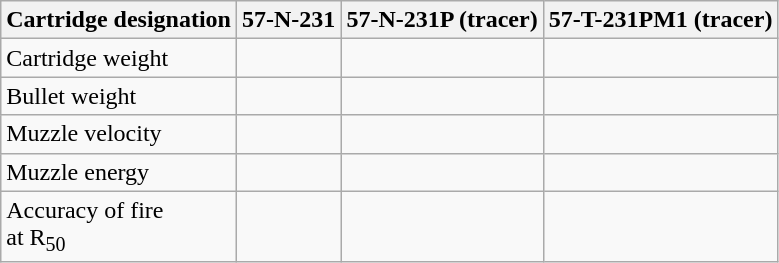<table class="wikitable">
<tr>
<th>Cartridge designation</th>
<th>57-N-231</th>
<th>57-N-231P (tracer)</th>
<th>57-T-231PM1 (tracer)</th>
</tr>
<tr>
<td>Cartridge weight</td>
<td></td>
<td></td>
<td></td>
</tr>
<tr>
<td>Bullet weight</td>
<td></td>
<td></td>
<td></td>
</tr>
<tr>
<td>Muzzle velocity</td>
<td></td>
<td></td>
<td></td>
</tr>
<tr>
<td>Muzzle energy</td>
<td></td>
<td></td>
<td></td>
</tr>
<tr>
<td>Accuracy of fire<br>at  R<sub>50</sub></td>
<td></td>
<td></td>
<td></td>
</tr>
</table>
